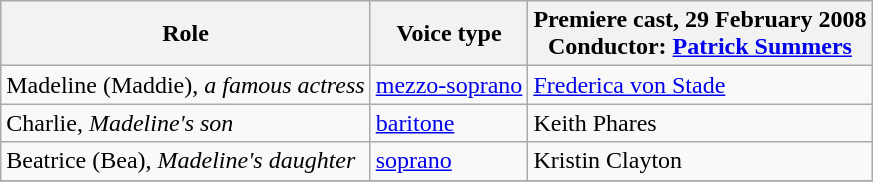<table class="wikitable">
<tr>
<th>Role</th>
<th>Voice type</th>
<th>Premiere cast, 29 February 2008<br>Conductor: <a href='#'>Patrick Summers</a></th>
</tr>
<tr>
<td>Madeline (Maddie), <em>a famous actress</em></td>
<td><a href='#'>mezzo-soprano</a></td>
<td><a href='#'>Frederica von Stade</a></td>
</tr>
<tr>
<td>Charlie, <em>Madeline's son</em></td>
<td><a href='#'>baritone</a></td>
<td>Keith Phares</td>
</tr>
<tr>
<td>Beatrice (Bea), <em>Madeline's daughter</em></td>
<td><a href='#'>soprano</a></td>
<td>Kristin Clayton</td>
</tr>
<tr>
</tr>
</table>
